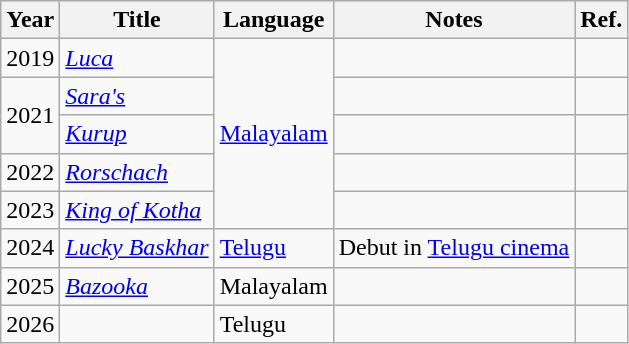<table class="wikitable sortable">
<tr>
<th>Year</th>
<th>Title</th>
<th>Language</th>
<th class"unsortable">Notes</th>
<th>Ref.</th>
</tr>
<tr>
<td>2019</td>
<td><em><a href='#'>Luca</a></em></td>
<td rowspan="5"><a href='#'>Malayalam</a></td>
<td></td>
<td></td>
</tr>
<tr>
<td rowspan=2>2021</td>
<td><em><a href='#'>Sara's</a></em></td>
<td></td>
<td></td>
</tr>
<tr>
<td><em><a href='#'>Kurup</a></em></td>
<td></td>
<td></td>
</tr>
<tr>
<td>2022</td>
<td><em><a href='#'>Rorschach</a></em></td>
<td></td>
<td></td>
</tr>
<tr>
<td>2023</td>
<td><em><a href='#'>King of Kotha</a></em></td>
<td></td>
<td></td>
</tr>
<tr>
<td>2024</td>
<td><em><a href='#'>Lucky Baskhar</a></em></td>
<td><a href='#'>Telugu</a></td>
<td>Debut in <a href='#'>Telugu cinema</a></td>
<td></td>
</tr>
<tr>
<td>2025</td>
<td><em><a href='#'>Bazooka</a></em></td>
<td>Malayalam</td>
<td></td>
<td></td>
</tr>
<tr>
<td>2026</td>
<td></td>
<td>Telugu</td>
<td></td>
<td></td>
</tr>
</table>
